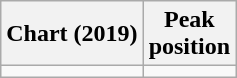<table class="wikitable sortable plainrowheaders">
<tr>
<th>Chart (2019)</th>
<th>Peak<br>position</th>
</tr>
<tr>
<td></td>
</tr>
</table>
